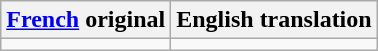<table class="wikitable">
<tr>
<th><a href='#'>French</a> original</th>
<th>English translation</th>
</tr>
<tr style="vertical-align:top; white-space:nowrap;">
<td></td>
<td></td>
</tr>
</table>
